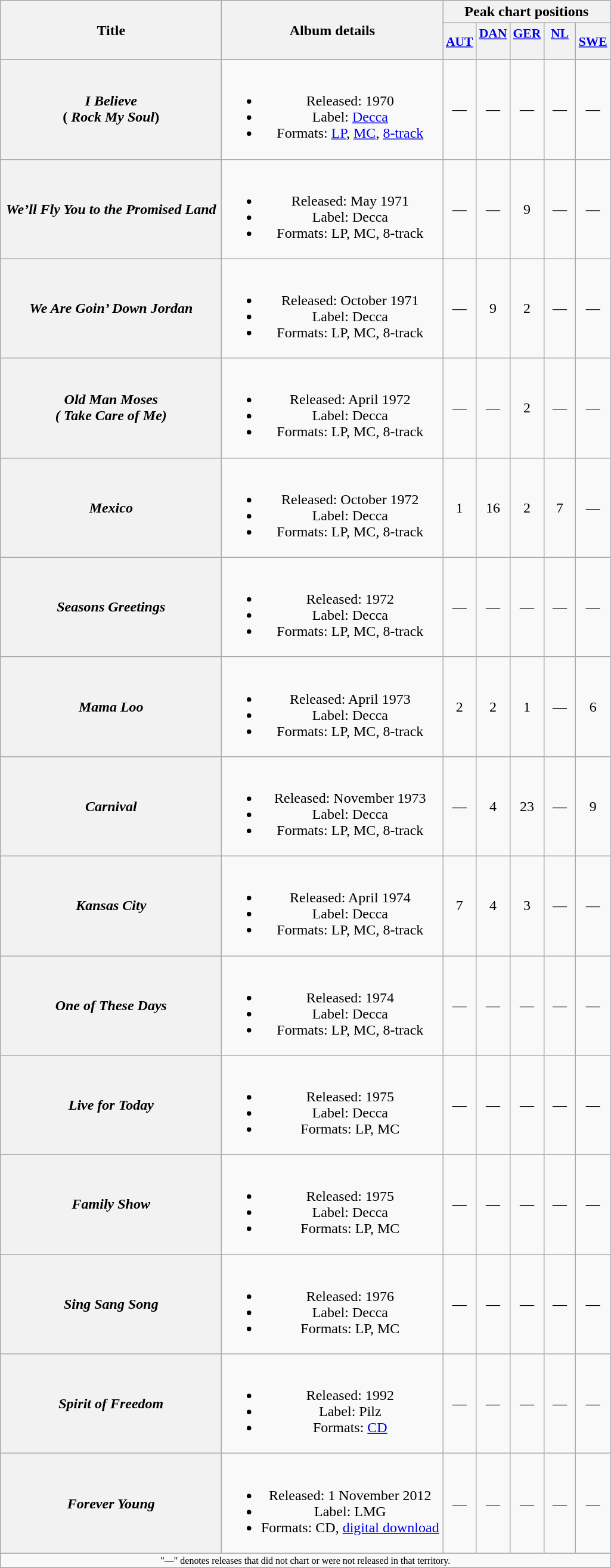<table class="wikitable plainrowheaders" style="text-align:center;">
<tr>
<th rowspan="2" scope="col" style="width:15em;">Title</th>
<th rowspan="2" scope="col" style="width:15em;">Album details</th>
<th colspan="5">Peak chart positions</th>
</tr>
<tr>
<th scope="col" style="width:2em;font-size:90%;"><a href='#'>AUT</a><br></th>
<th scope="col" style="width:2em;font-size:90%;"><a href='#'>DAN</a><br><br></th>
<th scope="col" style="width:2em;font-size:90%;"><a href='#'>GER</a><br><br></th>
<th scope="col" style="width:2em;font-size:90%;"><a href='#'>NL</a><br><br></th>
<th scope="col" style="width:2em;font-size:90%;"><a href='#'>SWE</a><br></th>
</tr>
<tr>
<th scope="row"><em>I Believe</em><br>( <em>Rock My Soul</em>)</th>
<td><br><ul><li>Released: 1970</li><li>Label: <a href='#'>Decca</a></li><li>Formats: <a href='#'>LP</a>, <a href='#'>MC</a>, <a href='#'>8-track</a></li></ul></td>
<td>—</td>
<td>—</td>
<td>—</td>
<td>—</td>
<td>—</td>
</tr>
<tr>
<th scope="row"><em>We’ll Fly You to the Promised Land</em></th>
<td><br><ul><li>Released: May 1971</li><li>Label: Decca</li><li>Formats: LP, MC, 8-track</li></ul></td>
<td>—</td>
<td>—</td>
<td>9</td>
<td>—</td>
<td>—</td>
</tr>
<tr>
<th scope="row"><em>We Are Goin’ Down Jordan</em></th>
<td><br><ul><li>Released: October 1971</li><li>Label: Decca</li><li>Formats: LP, MC, 8-track</li></ul></td>
<td>—</td>
<td>9</td>
<td>2</td>
<td>—</td>
<td>—</td>
</tr>
<tr>
<th scope="row"><em>Old Man Moses</em><br><em>( Take Care of Me)</em></th>
<td><br><ul><li>Released: April 1972</li><li>Label: Decca</li><li>Formats: LP, MC, 8-track</li></ul></td>
<td>—</td>
<td>—</td>
<td>2</td>
<td>—</td>
<td>—</td>
</tr>
<tr>
<th scope="row"><em>Mexico</em></th>
<td><br><ul><li>Released: October 1972</li><li>Label: Decca</li><li>Formats: LP, MC, 8-track</li></ul></td>
<td>1</td>
<td>16</td>
<td>2</td>
<td>7</td>
<td>—</td>
</tr>
<tr>
<th scope="row"><em>Seasons Greetings</em></th>
<td><br><ul><li>Released: 1972</li><li>Label: Decca</li><li>Formats: LP, MC, 8-track</li></ul></td>
<td>—</td>
<td>—</td>
<td>—</td>
<td>—</td>
<td>—</td>
</tr>
<tr>
<th scope="row"><em>Mama Loo</em></th>
<td><br><ul><li>Released: April 1973</li><li>Label: Decca</li><li>Formats: LP, MC, 8-track</li></ul></td>
<td>2</td>
<td>2</td>
<td>1</td>
<td>—</td>
<td>6</td>
</tr>
<tr>
<th scope="row"><em>Carnival</em></th>
<td><br><ul><li>Released: November 1973</li><li>Label: Decca</li><li>Formats: LP, MC, 8-track</li></ul></td>
<td>—</td>
<td>4</td>
<td>23</td>
<td>—</td>
<td>9</td>
</tr>
<tr>
<th scope="row"><em>Kansas City</em></th>
<td><br><ul><li>Released: April 1974</li><li>Label: Decca</li><li>Formats: LP, MC, 8-track</li></ul></td>
<td>7</td>
<td>4</td>
<td>3</td>
<td>—</td>
<td>—</td>
</tr>
<tr>
<th scope="row"><em>One of These Days</em></th>
<td><br><ul><li>Released: 1974</li><li>Label: Decca</li><li>Formats: LP, MC, 8-track</li></ul></td>
<td>—</td>
<td>—</td>
<td>—</td>
<td>—</td>
<td>—</td>
</tr>
<tr>
<th scope="row"><em>Live for Today</em></th>
<td><br><ul><li>Released: 1975</li><li>Label: Decca</li><li>Formats: LP, MC</li></ul></td>
<td>—</td>
<td>—</td>
<td>—</td>
<td>—</td>
<td>—</td>
</tr>
<tr>
<th scope="row"><em>Family Show</em></th>
<td><br><ul><li>Released: 1975</li><li>Label: Decca</li><li>Formats: LP, MC</li></ul></td>
<td>—</td>
<td>—</td>
<td>—</td>
<td>—</td>
<td>—</td>
</tr>
<tr>
<th scope="row"><em>Sing Sang Song</em></th>
<td><br><ul><li>Released: 1976</li><li>Label: Decca</li><li>Formats: LP, MC</li></ul></td>
<td>—</td>
<td>—</td>
<td>—</td>
<td>—</td>
<td>—</td>
</tr>
<tr>
<th scope="row"><em>Spirit of Freedom</em></th>
<td><br><ul><li>Released: 1992</li><li>Label: Pilz</li><li>Formats: <a href='#'>CD</a></li></ul></td>
<td>—</td>
<td>—</td>
<td>—</td>
<td>—</td>
<td>—</td>
</tr>
<tr>
<th scope="row"><em>Forever Young</em></th>
<td><br><ul><li>Released: 1 November 2012</li><li>Label: LMG</li><li>Formats: CD, <a href='#'>digital download</a></li></ul></td>
<td>—</td>
<td>—</td>
<td>—</td>
<td>—</td>
<td>—</td>
</tr>
<tr>
<td colspan="7" style="font-size:8pt">"—" denotes releases that did not chart or were not released in that territory.</td>
</tr>
</table>
